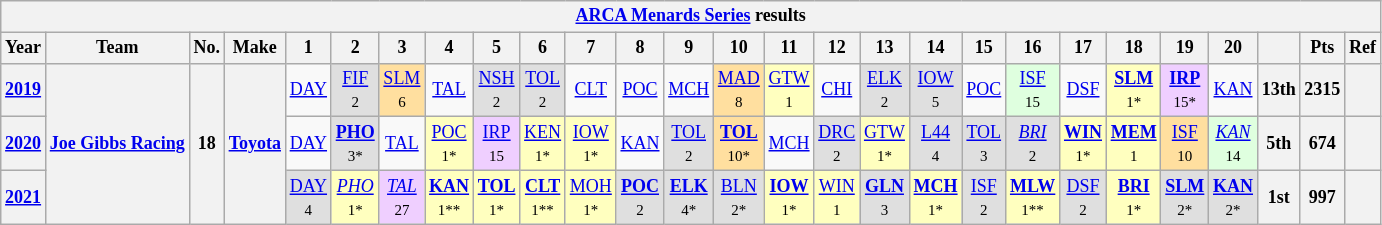<table class="wikitable" style="text-align:center; font-size:75%">
<tr>
<th colspan=27><a href='#'>ARCA Menards Series</a> results</th>
</tr>
<tr>
<th>Year</th>
<th>Team</th>
<th>No.</th>
<th>Make</th>
<th>1</th>
<th>2</th>
<th>3</th>
<th>4</th>
<th>5</th>
<th>6</th>
<th>7</th>
<th>8</th>
<th>9</th>
<th>10</th>
<th>11</th>
<th>12</th>
<th>13</th>
<th>14</th>
<th>15</th>
<th>16</th>
<th>17</th>
<th>18</th>
<th>19</th>
<th>20</th>
<th></th>
<th>Pts</th>
<th>Ref</th>
</tr>
<tr>
<th><a href='#'>2019</a></th>
<th rowspan=3><a href='#'>Joe Gibbs Racing</a></th>
<th rowspan=3>18</th>
<th rowspan=3><a href='#'>Toyota</a></th>
<td><a href='#'>DAY</a></td>
<td style="background:#DFDFDF;"><a href='#'>FIF</a><br><small>2</small></td>
<td style="background:#FFDF9F;"><a href='#'>SLM</a><br><small>6</small></td>
<td><a href='#'>TAL</a></td>
<td style="background:#DFDFDF;"><a href='#'>NSH</a><br><small>2</small></td>
<td style="background:#DFDFDF;"><a href='#'>TOL</a><br><small>2</small></td>
<td><a href='#'>CLT</a></td>
<td><a href='#'>POC</a></td>
<td><a href='#'>MCH</a></td>
<td style="background:#FFDF9F;"><a href='#'>MAD</a><br><small>8</small></td>
<td style="background:#FFFFBF;"><a href='#'>GTW</a><br><small>1</small></td>
<td><a href='#'>CHI</a></td>
<td style="background:#DFDFDF;"><a href='#'>ELK</a><br><small>2</small></td>
<td style="background:#DFDFDF;"><a href='#'>IOW</a><br><small>5</small></td>
<td><a href='#'>POC</a></td>
<td style="background:#DFFFDF;"><a href='#'>ISF</a><br><small>15</small></td>
<td><a href='#'>DSF</a></td>
<td style="background:#FFFFBF;"><strong><a href='#'>SLM</a></strong><br><small>1*</small></td>
<td style="background:#EFCFFF;"><strong><a href='#'>IRP</a></strong><br><small>15*</small></td>
<td><a href='#'>KAN</a></td>
<th>13th</th>
<th>2315</th>
<th></th>
</tr>
<tr>
<th><a href='#'>2020</a></th>
<td><a href='#'>DAY</a></td>
<td style="background:#DFDFDF;"><strong><a href='#'>PHO</a></strong><br><small>3*</small></td>
<td><a href='#'>TAL</a></td>
<td style="background:#FFFFBF;"><a href='#'>POC</a><br><small>1*</small></td>
<td style="background:#EFCFFF;"><a href='#'>IRP</a><br><small>15</small></td>
<td style="background:#FFFFBF;"><a href='#'>KEN</a><br><small>1*</small></td>
<td style="background:#FFFFBF;"><a href='#'>IOW</a><br><small>1*</small></td>
<td><a href='#'>KAN</a></td>
<td style="background:#DFDFDF;"><a href='#'>TOL</a><br><small>2</small></td>
<td style="background:#FFDF9F;"><strong><a href='#'>TOL</a></strong><br><small>10*</small></td>
<td><a href='#'>MCH</a></td>
<td style="background:#DFDFDF;"><a href='#'>DRC</a><br><small>2</small></td>
<td style="background:#FFFFBF;"><a href='#'>GTW</a><br><small>1*</small></td>
<td style="background:#DFDFDF;"><a href='#'>L44</a><br><small>4</small></td>
<td style="background:#DFDFDF;"><a href='#'>TOL</a><br><small>3</small></td>
<td style="background:#DFDFDF;"><em><a href='#'>BRI</a></em><br><small>2</small></td>
<td style="background:#FFFFBF;"><strong><a href='#'>WIN</a></strong><br><small>1*</small></td>
<td style="background:#FFFFBF;"><strong><a href='#'>MEM</a></strong><br><small>1</small></td>
<td style="background:#FFDF9F;"><a href='#'>ISF</a><br><small>10</small></td>
<td style="background:#DFFFDF;"><em><a href='#'>KAN</a></em><br><small>14</small></td>
<th>5th</th>
<th>674</th>
<th></th>
</tr>
<tr>
<th><a href='#'>2021</a></th>
<td style="background:#DFDFDF;"><a href='#'>DAY</a><br><small>4</small></td>
<td style="background:#FFFFBF;"><em><a href='#'>PHO</a></em><br><small>1*</small></td>
<td style="background:#EFCFFF;"><em><a href='#'>TAL</a></em><br><small>27</small></td>
<td style="background:#FFFFBF;"><strong><a href='#'>KAN</a></strong><br><small>1**</small></td>
<td style="background:#FFFFBF;"><strong><a href='#'>TOL</a></strong><br><small>1*</small></td>
<td style="background:#FFFFBF;"><strong><a href='#'>CLT</a></strong><br><small>1**</small></td>
<td style="background:#FFFFBF;"><a href='#'>MOH</a><br><small>1*</small></td>
<td style="background:#DFDFDF;"><strong><a href='#'>POC</a></strong><br><small>2</small></td>
<td style="background:#DFDFDF;"><strong><a href='#'>ELK</a></strong><br><small>4*</small></td>
<td style="background:#DFDFDF;"><a href='#'>BLN</a><br><small>2*</small></td>
<td style="background:#FFFFBF;"><strong><a href='#'>IOW</a></strong><br><small>1*</small></td>
<td style="background:#FFFFBF;"><a href='#'>WIN</a><br><small>1</small></td>
<td style="background:#DFDFDF;"><strong><a href='#'>GLN</a></strong><br><small>3</small></td>
<td style="background:#FFFFBF;"><strong><a href='#'>MCH</a></strong><br><small>1*</small></td>
<td style="background:#DFDFDF;"><a href='#'>ISF</a><br><small>2</small></td>
<td style="background:#FFFFBF;"><strong><a href='#'>MLW</a></strong><br><small>1**</small></td>
<td style="background:#DFDFDF;"><a href='#'>DSF</a><br><small>2</small></td>
<td style="background:#FFFFBF;"><strong><a href='#'>BRI</a></strong><br><small>1*</small></td>
<td style="background:#DFDFDF;"><strong><a href='#'>SLM</a></strong><br><small>2*</small></td>
<td style="background:#DFDFDF;"><strong><a href='#'>KAN</a></strong><br><small>2*</small></td>
<th>1st</th>
<th>997</th>
<th></th>
</tr>
</table>
